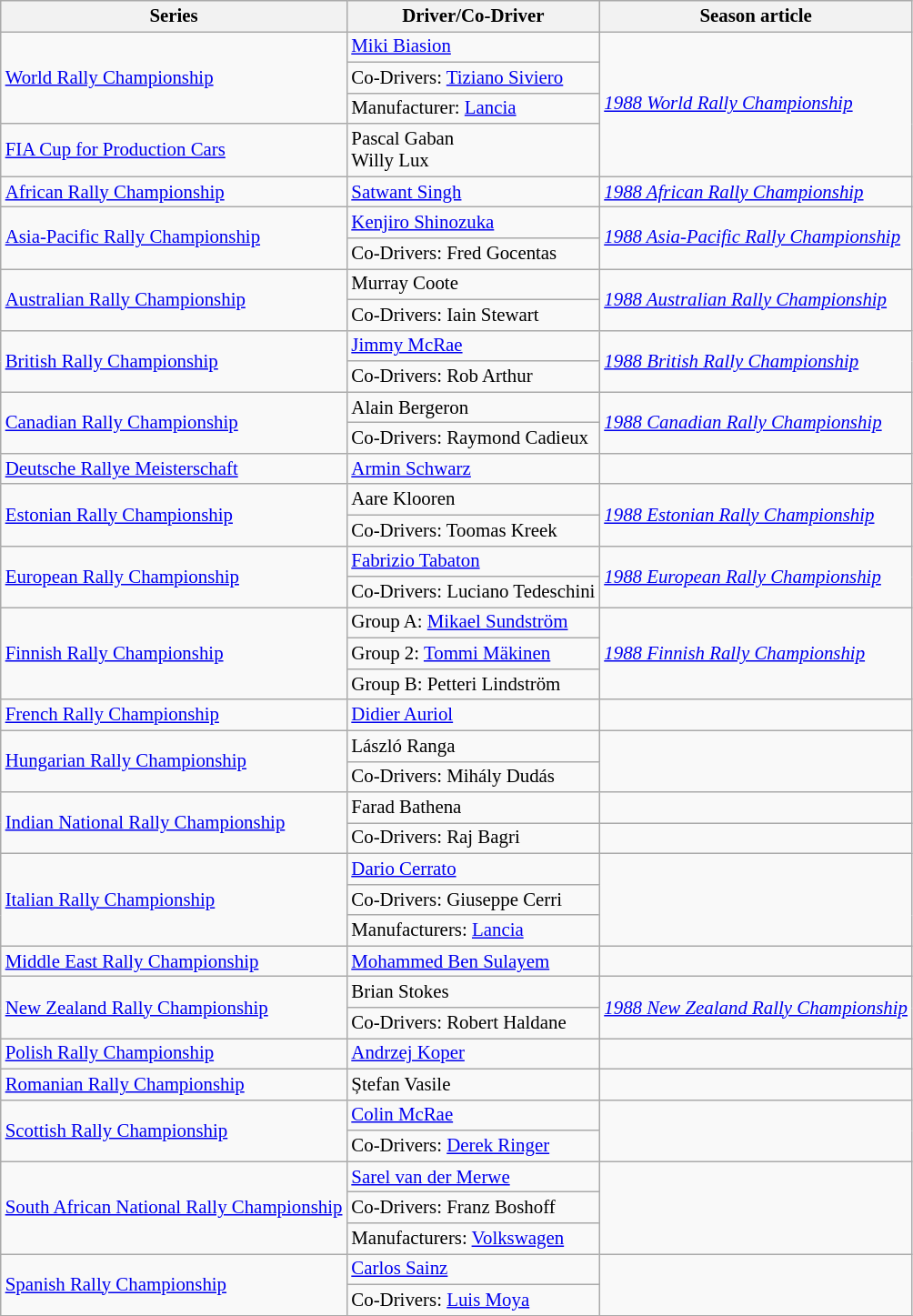<table class="wikitable" style="font-size: 87%;">
<tr>
<th>Series</th>
<th>Driver/Co-Driver</th>
<th>Season article</th>
</tr>
<tr>
<td rowspan=3><a href='#'>World Rally Championship</a></td>
<td> <a href='#'>Miki Biasion</a></td>
<td rowspan=4><em><a href='#'>1988 World Rally Championship</a></em></td>
</tr>
<tr>
<td>Co-Drivers:  <a href='#'>Tiziano Siviero</a></td>
</tr>
<tr>
<td>Manufacturer:  <a href='#'>Lancia</a></td>
</tr>
<tr>
<td><a href='#'>FIA Cup for Production Cars</a></td>
<td> Pascal Gaban<br> Willy Lux</td>
</tr>
<tr>
<td><a href='#'>African Rally Championship</a></td>
<td> <a href='#'>Satwant Singh</a></td>
<td><em><a href='#'>1988 African Rally Championship</a></em></td>
</tr>
<tr>
<td rowspan=2><a href='#'>Asia-Pacific Rally Championship</a></td>
<td> <a href='#'>Kenjiro Shinozuka</a></td>
<td rowspan=2><em><a href='#'>1988 Asia-Pacific Rally Championship</a></em></td>
</tr>
<tr>
<td>Co-Drivers:  Fred Gocentas</td>
</tr>
<tr>
<td rowspan=2><a href='#'>Australian Rally Championship</a></td>
<td> Murray Coote</td>
<td rowspan=2><em><a href='#'>1988 Australian Rally Championship</a></em></td>
</tr>
<tr>
<td>Co-Drivers:  Iain Stewart</td>
</tr>
<tr>
<td rowspan=2><a href='#'>British Rally Championship</a></td>
<td> <a href='#'>Jimmy McRae</a></td>
<td rowspan=2><em><a href='#'>1988 British Rally Championship</a></em></td>
</tr>
<tr>
<td>Co-Drivers:  Rob Arthur</td>
</tr>
<tr>
<td rowspan=2><a href='#'>Canadian Rally Championship</a></td>
<td> Alain Bergeron</td>
<td rowspan=2><em><a href='#'>1988 Canadian Rally Championship</a></em></td>
</tr>
<tr>
<td>Co-Drivers:  Raymond Cadieux</td>
</tr>
<tr>
<td><a href='#'>Deutsche Rallye Meisterschaft</a></td>
<td> <a href='#'>Armin Schwarz</a></td>
<td></td>
</tr>
<tr>
<td rowspan=2><a href='#'>Estonian Rally Championship</a></td>
<td> Aare Klooren</td>
<td rowspan=2><em><a href='#'>1988 Estonian Rally Championship</a></em></td>
</tr>
<tr>
<td>Co-Drivers:  Toomas Kreek</td>
</tr>
<tr>
<td rowspan=2><a href='#'>European Rally Championship</a></td>
<td> <a href='#'>Fabrizio Tabaton</a></td>
<td rowspan=2><em><a href='#'>1988 European Rally Championship</a></em></td>
</tr>
<tr>
<td>Co-Drivers:  Luciano Tedeschini</td>
</tr>
<tr>
<td rowspan=3><a href='#'>Finnish Rally Championship</a></td>
<td>Group A:  <a href='#'>Mikael Sundström</a></td>
<td rowspan=3><em><a href='#'>1988 Finnish Rally Championship</a></em></td>
</tr>
<tr>
<td>Group 2:  <a href='#'>Tommi Mäkinen</a></td>
</tr>
<tr>
<td>Group B:  Petteri Lindström</td>
</tr>
<tr>
<td><a href='#'>French Rally Championship</a></td>
<td> <a href='#'>Didier Auriol</a></td>
<td></td>
</tr>
<tr>
<td rowspan=2><a href='#'>Hungarian Rally Championship</a></td>
<td> László Ranga</td>
<td rowspan=2></td>
</tr>
<tr>
<td>Co-Drivers:  Mihály Dudás</td>
</tr>
<tr>
<td rowspan=2><a href='#'>Indian National Rally Championship</a></td>
<td> Farad Bathena</td>
<td></td>
</tr>
<tr>
<td>Co-Drivers:  Raj Bagri</td>
</tr>
<tr>
<td rowspan=3><a href='#'>Italian Rally Championship</a></td>
<td> <a href='#'>Dario Cerrato</a></td>
<td rowspan=3></td>
</tr>
<tr>
<td>Co-Drivers:  Giuseppe Cerri</td>
</tr>
<tr>
<td>Manufacturers:  <a href='#'>Lancia</a></td>
</tr>
<tr>
<td><a href='#'>Middle East Rally Championship</a></td>
<td> <a href='#'>Mohammed Ben Sulayem</a></td>
<td></td>
</tr>
<tr>
<td rowspan=2><a href='#'>New Zealand Rally Championship</a></td>
<td> Brian Stokes</td>
<td rowspan=2><em><a href='#'>1988 New Zealand Rally Championship</a></em></td>
</tr>
<tr>
<td>Co-Drivers:  Robert Haldane</td>
</tr>
<tr>
<td><a href='#'>Polish Rally Championship</a></td>
<td> <a href='#'>Andrzej Koper</a></td>
<td></td>
</tr>
<tr>
<td><a href='#'>Romanian Rally Championship</a></td>
<td> Ștefan Vasile</td>
<td></td>
</tr>
<tr>
<td rowspan=2><a href='#'>Scottish Rally Championship</a></td>
<td> <a href='#'>Colin McRae</a></td>
<td rowspan=2></td>
</tr>
<tr>
<td>Co-Drivers:  <a href='#'>Derek Ringer</a></td>
</tr>
<tr>
<td rowspan=3><a href='#'>South African National Rally Championship</a></td>
<td> <a href='#'>Sarel van der Merwe</a></td>
<td rowspan=3></td>
</tr>
<tr>
<td>Co-Drivers:  Franz Boshoff</td>
</tr>
<tr>
<td>Manufacturers:  <a href='#'>Volkswagen</a></td>
</tr>
<tr>
<td rowspan=2><a href='#'>Spanish Rally Championship</a></td>
<td> <a href='#'>Carlos Sainz</a></td>
<td rowspan=2></td>
</tr>
<tr>
<td>Co-Drivers:  <a href='#'>Luis Moya</a></td>
</tr>
<tr>
</tr>
</table>
